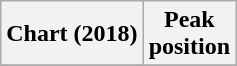<table class="wikitable plainrowheaders" style="text-align:center">
<tr>
<th scope="col">Chart (2018)</th>
<th scope="col">Peak<br> position</th>
</tr>
<tr>
</tr>
</table>
